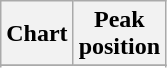<table class="wikitable sortable plainrowheaders" style="text-align:center;" border="1">
<tr>
<th scope="col">Chart</th>
<th scope="col">Peak<br>position</th>
</tr>
<tr>
</tr>
<tr>
</tr>
</table>
